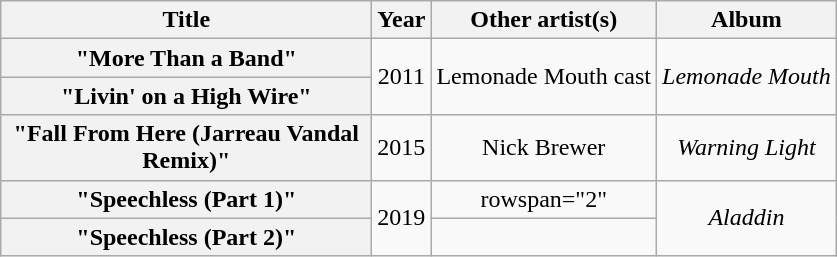<table class="wikitable plainrowheaders" style="text-align:center;">
<tr>
<th scope="col" style="width:15em;">Title</th>
<th>Year</th>
<th>Other artist(s)</th>
<th>Album</th>
</tr>
<tr>
<th scope="row">"More Than a Band"</th>
<td rowspan="2">2011</td>
<td rowspan="2">Lemonade Mouth cast</td>
<td rowspan="2"><em>Lemonade Mouth</em></td>
</tr>
<tr>
<th scope="row">"Livin' on a High Wire"</th>
</tr>
<tr>
<th scope="row">"Fall From Here (Jarreau Vandal Remix)"</th>
<td>2015</td>
<td>Nick Brewer</td>
<td><em>Warning Light</em></td>
</tr>
<tr>
<th scope="row">"Speechless (Part 1)"</th>
<td rowspan="2">2019</td>
<td>rowspan="2" </td>
<td rowspan="2"><em>Aladdin</em></td>
</tr>
<tr>
<th scope="row">"Speechless (Part 2)"</th>
</tr>
</table>
